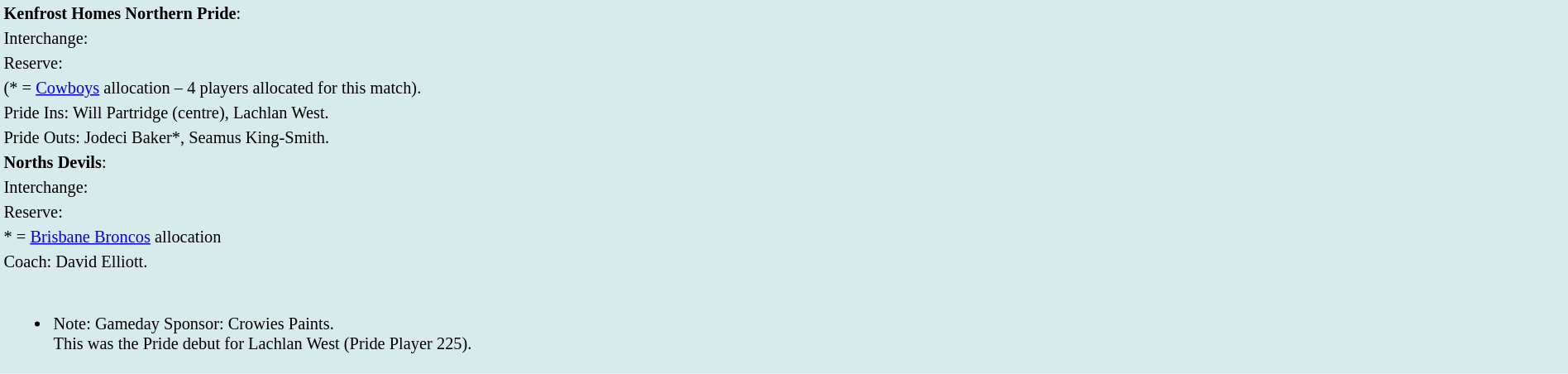<table style="background:#d7ebed; font-size:85%; width:100%;">
<tr>
<td><strong>Kenfrost Homes Northern Pride</strong>:             </td>
</tr>
<tr>
<td>Interchange:    </td>
</tr>
<tr>
<td>Reserve: </td>
</tr>
<tr>
<td>(* = <a href='#'>Cowboys</a> allocation – 4 players allocated for this match).</td>
</tr>
<tr>
<td>Pride Ins: Will Partridge (centre), Lachlan West.</td>
</tr>
<tr>
<td>Pride Outs: Jodeci Baker*, Seamus King-Smith.</td>
</tr>
<tr>
<td><strong>Norths Devils</strong>:             </td>
</tr>
<tr>
<td>Interchange:    </td>
</tr>
<tr>
<td>Reserve: </td>
</tr>
<tr>
<td>* = <a href='#'>Brisbane Broncos</a> allocation</td>
</tr>
<tr>
<td>Coach: David Elliott.</td>
</tr>
<tr>
<td><br><ul><li>Note: Gameday Sponsor: Crowies Paints.<br>This was the Pride debut for Lachlan West (Pride Player 225).</li></ul></td>
</tr>
</table>
